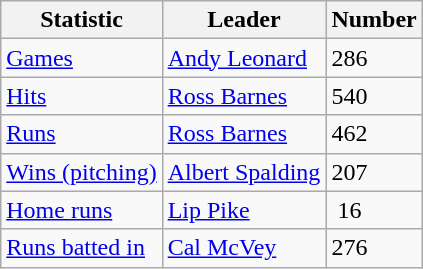<table class="wikitable">
<tr>
<th>Statistic</th>
<th>Leader</th>
<th>Number</th>
</tr>
<tr>
<td><a href='#'>Games</a></td>
<td><a href='#'>Andy Leonard</a></td>
<td>286</td>
</tr>
<tr>
<td><a href='#'>Hits</a></td>
<td><a href='#'>Ross Barnes</a></td>
<td>540</td>
</tr>
<tr>
<td><a href='#'>Runs</a></td>
<td><a href='#'>Ross Barnes</a></td>
<td>462</td>
</tr>
<tr>
<td><a href='#'>Wins (pitching)</a></td>
<td><a href='#'>Albert Spalding</a></td>
<td>207</td>
</tr>
<tr>
<td><a href='#'>Home runs</a></td>
<td><a href='#'>Lip Pike</a></td>
<td> 16</td>
</tr>
<tr>
<td><a href='#'>Runs batted in</a></td>
<td><a href='#'>Cal McVey</a></td>
<td>276</td>
</tr>
</table>
